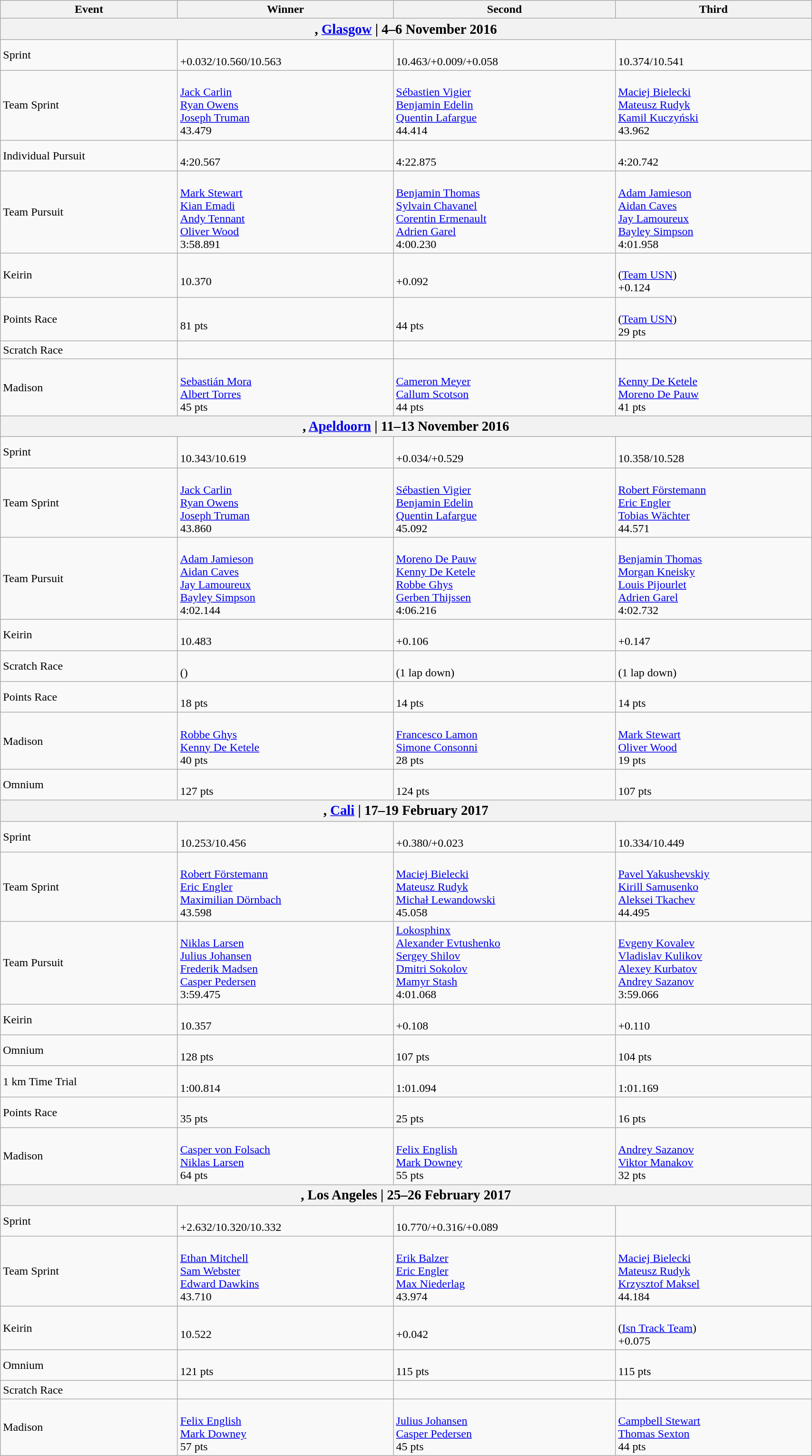<table class="wikitable"  style="width:90%;">
<tr>
<th>Event</th>
<th>Winner</th>
<th>Second</th>
<th>Third</th>
</tr>
<tr>
<th colspan=4><big>, <a href='#'>Glasgow</a> | 4–6 November 2016</big></th>
</tr>
<tr>
<td>Sprint<br><em><small></small></em></td>
<td><br>+0.032/10.560/10.563</td>
<td><br>10.463/+0.009/+0.058</td>
<td><br>10.374/10.541</td>
</tr>
<tr>
<td>Team Sprint<br><em><small></small></em></td>
<td><br><a href='#'>Jack Carlin</a><br><a href='#'>Ryan Owens</a><br><a href='#'>Joseph Truman</a><br>43.479</td>
<td><br><a href='#'>Sébastien Vigier</a><br><a href='#'>Benjamin Edelin</a><br><a href='#'>Quentin Lafargue</a><br>44.414</td>
<td><br><a href='#'>Maciej Bielecki</a><br><a href='#'>Mateusz Rudyk</a><br><a href='#'>Kamil Kuczyński</a><br>43.962</td>
</tr>
<tr>
<td>Individual Pursuit<br><em><small></small></em></td>
<td><br>4:20.567</td>
<td><br>4:22.875</td>
<td><br>4:20.742</td>
</tr>
<tr>
<td>Team Pursuit<br><em><small></small></em></td>
<td><br><a href='#'>Mark Stewart</a><br><a href='#'>Kian Emadi</a><br><a href='#'>Andy Tennant</a><br><a href='#'>Oliver Wood</a><br>3:58.891</td>
<td><br><a href='#'>Benjamin Thomas</a><br><a href='#'>Sylvain Chavanel</a><br><a href='#'>Corentin Ermenault</a><br><a href='#'>Adrien Garel</a><br>4:00.230</td>
<td><br><a href='#'>Adam Jamieson</a><br><a href='#'>Aidan Caves</a><br><a href='#'>Jay Lamoureux</a><br><a href='#'>Bayley Simpson</a><br>4:01.958</td>
</tr>
<tr>
<td>Keirin<br><em><small></small></em></td>
<td><br>10.370</td>
<td><br>+0.092</td>
<td><br>(<a href='#'>Team USN</a>)<br>+0.124</td>
</tr>
<tr>
<td>Points Race<br><em><small></small></em></td>
<td><br>81 pts</td>
<td><br>44 pts</td>
<td><br>(<a href='#'>Team USN</a>)<br>29 pts</td>
</tr>
<tr>
<td>Scratch Race<br><em><small></small></em></td>
<td></td>
<td></td>
<td></td>
</tr>
<tr>
<td>Madison<br><em><small></small></em></td>
<td><br><a href='#'>Sebastián Mora</a><br><a href='#'>Albert Torres</a><br>45 pts</td>
<td><br><a href='#'>Cameron Meyer</a><br><a href='#'>Callum Scotson</a><br>44 pts</td>
<td><br><a href='#'>Kenny De Ketele</a><br><a href='#'>Moreno De Pauw</a><br>41 pts</td>
</tr>
<tr>
<th colspan=4><big>, <a href='#'>Apeldoorn</a> | 11–13 November 2016</big></th>
</tr>
<tr>
<td>Sprint<br><em><small></small></em></td>
<td><br>10.343/10.619</td>
<td><br>+0.034/+0.529</td>
<td><br>10.358/10.528</td>
</tr>
<tr>
<td>Team Sprint<br><em><small></small></em></td>
<td><br><a href='#'>Jack Carlin</a><br><a href='#'>Ryan Owens</a><br><a href='#'>Joseph Truman</a><br>43.860</td>
<td><br><a href='#'>Sébastien Vigier</a><br><a href='#'>Benjamin Edelin</a><br><a href='#'>Quentin Lafargue</a><br>45.092</td>
<td><br><a href='#'>Robert Förstemann</a><br><a href='#'>Eric Engler</a><br><a href='#'>Tobias Wächter</a><br>44.571</td>
</tr>
<tr>
<td>Team Pursuit<br><em><small></small></em></td>
<td><br><a href='#'>Adam Jamieson</a><br><a href='#'>Aidan Caves</a><br><a href='#'>Jay Lamoureux</a><br><a href='#'>Bayley Simpson</a><br>4:02.144</td>
<td><br><a href='#'>Moreno De Pauw</a><br><a href='#'>Kenny De Ketele</a><br><a href='#'>Robbe Ghys</a><br><a href='#'>Gerben Thijssen</a><br>4:06.216</td>
<td><br><a href='#'>Benjamin Thomas</a><br><a href='#'>Morgan Kneisky</a><br><a href='#'>Louis Pijourlet</a><br><a href='#'>Adrien Garel</a><br>4:02.732</td>
</tr>
<tr>
<td>Keirin<br><em><small></small></em></td>
<td><br>10.483</td>
<td><br>+0.106</td>
<td><br>+0.147</td>
</tr>
<tr>
<td>Scratch Race<br><em><small></small></em></td>
<td><br>()</td>
<td><br>(1 lap down)</td>
<td><br>(1 lap down)</td>
</tr>
<tr>
<td>Points Race<br><em><small></small></em></td>
<td><br>18 pts</td>
<td><br>14 pts</td>
<td><br>14 pts</td>
</tr>
<tr>
<td>Madison<br><em><small></small></em></td>
<td><br><a href='#'>Robbe Ghys</a><br><a href='#'>Kenny De Ketele</a><br>40 pts</td>
<td><br><a href='#'>Francesco Lamon</a><br><a href='#'>Simone Consonni</a><br>28 pts</td>
<td><br><a href='#'>Mark Stewart</a><br><a href='#'>Oliver Wood</a><br>19 pts</td>
</tr>
<tr>
<td>Omnium<br><em><small></small></em></td>
<td><br>127 pts</td>
<td><br>124 pts</td>
<td><br>107 pts</td>
</tr>
<tr>
<th colspan=4><big>, <a href='#'>Cali</a> | 17–19 February 2017</big></th>
</tr>
<tr>
<td>Sprint<br><em><small></small></em></td>
<td><br>10.253/10.456</td>
<td><br>+0.380/+0.023</td>
<td><br>10.334/10.449</td>
</tr>
<tr>
<td>Team Sprint<br><em><small></small></em></td>
<td><br><a href='#'>Robert Förstemann</a><br><a href='#'>Eric Engler</a><br><a href='#'>Maximilian Dörnbach</a><br>43.598</td>
<td><br><a href='#'>Maciej Bielecki</a><br><a href='#'>Mateusz Rudyk</a><br><a href='#'>Michał Lewandowski</a><br>45.058</td>
<td><br><a href='#'>Pavel Yakushevskiy</a><br><a href='#'>Kirill Samusenko</a><br><a href='#'>Aleksei Tkachev</a><br>44.495</td>
</tr>
<tr>
<td>Team Pursuit<br><em><small></small></em></td>
<td><br><a href='#'>Niklas Larsen</a><br><a href='#'>Julius Johansen</a><br><a href='#'>Frederik Madsen</a><br><a href='#'>Casper Pedersen</a><br>3:59.475</td>
<td><a href='#'>Lokosphinx</a><br><a href='#'>Alexander Evtushenko</a><br><a href='#'>Sergey Shilov</a><br><a href='#'>Dmitri Sokolov</a><br><a href='#'>Mamyr Stash</a><br>4:01.068</td>
<td><br><a href='#'>Evgeny Kovalev</a><br><a href='#'>Vladislav Kulikov</a><br><a href='#'>Alexey Kurbatov</a><br><a href='#'>Andrey Sazanov</a><br>3:59.066</td>
</tr>
<tr>
<td>Keirin<br><em><small></small></em></td>
<td><br>10.357</td>
<td><br>+0.108</td>
<td><br>+0.110</td>
</tr>
<tr>
<td>Omnium<br><em><small></small></em></td>
<td><br>128 pts</td>
<td><br>107 pts</td>
<td><br>104 pts</td>
</tr>
<tr>
<td>1 km Time Trial<br><em><small></small></em></td>
<td><br>1:00.814</td>
<td><br>1:01.094</td>
<td><br>1:01.169</td>
</tr>
<tr>
<td>Points Race<br><em><small></small></em></td>
<td><br>35 pts</td>
<td><br>25 pts</td>
<td><br>16 pts</td>
</tr>
<tr>
<td>Madison<br><em><small></small></em></td>
<td><br><a href='#'>Casper von Folsach</a><br><a href='#'>Niklas Larsen</a><br>64 pts</td>
<td><br><a href='#'>Felix English</a><br><a href='#'>Mark Downey</a><br>55 pts</td>
<td><br><a href='#'>Andrey Sazanov</a><br><a href='#'>Viktor Manakov</a><br>32 pts</td>
</tr>
<tr>
<th colspan=4><big>, Los Angeles | 25–26 February 2017</big></th>
</tr>
<tr>
<td>Sprint<br><em><small></small></em></td>
<td><br>+2.632/10.320/10.332</td>
<td><br>10.770/+0.316/+0.089</td>
<td><br></td>
</tr>
<tr>
<td>Team Sprint<br><em><small></small></em></td>
<td><br><a href='#'>Ethan Mitchell</a><br><a href='#'>Sam Webster</a><br><a href='#'>Edward Dawkins</a><br>43.710</td>
<td><br><a href='#'>Erik Balzer</a><br><a href='#'>Eric Engler</a><br><a href='#'>Max Niederlag</a><br>43.974</td>
<td><br><a href='#'>Maciej Bielecki</a><br><a href='#'>Mateusz Rudyk</a><br><a href='#'>Krzysztof Maksel</a><br>44.184</td>
</tr>
<tr>
<td>Keirin<br><em><small></small></em></td>
<td><br>10.522</td>
<td><br>+0.042</td>
<td><br>(<a href='#'>Isn Track Team</a>)<br>+0.075</td>
</tr>
<tr>
<td>Omnium<br><em><small></small></em></td>
<td><br>121 pts</td>
<td><br>115 pts</td>
<td><br>115 pts</td>
</tr>
<tr>
<td>Scratch Race<br><em><small></small></em></td>
<td></td>
<td></td>
<td></td>
</tr>
<tr>
<td>Madison<br><em><small></small></em></td>
<td><br><a href='#'>Felix English</a><br><a href='#'>Mark Downey</a><br>57 pts</td>
<td><br><a href='#'>Julius Johansen</a><br><a href='#'>Casper Pedersen</a><br>45 pts</td>
<td><br><a href='#'>Campbell Stewart</a><br><a href='#'>Thomas Sexton</a><br>44 pts</td>
</tr>
</table>
